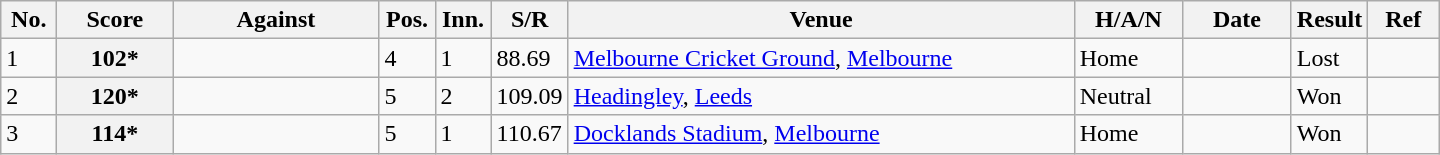<table class="wikitable sortable plainrowheaders" style="font-size: 100%">
<tr>
<th scope="col" style="width:30px;">No.</th>
<th scope="col" style="width:70px;">Score</th>
<th scope="col" style="width:130px;">Against</th>
<th scope="col" style="width:30px;">Pos.</th>
<th scope="col" style="width:30px;">Inn.</th>
<th scope="col" style="width:30px;">S/R</th>
<th scope="col" style="width:330px;">Venue</th>
<th scope="col" style="width:65px;">H/A/N</th>
<th scope="col" style="width:65px;">Date</th>
<th scope="col" style="width:25px;">Result</th>
<th class="unsortable" scope="col" style="width:40px;">Ref</th>
</tr>
<tr>
<td>1</td>
<th scope="row"> 102*</th>
<td></td>
<td>4</td>
<td>1</td>
<td>88.69</td>
<td><a href='#'>Melbourne Cricket Ground</a>, <a href='#'>Melbourne</a></td>
<td>Home</td>
<td></td>
<td>Lost</td>
<td align=center></td>
</tr>
<tr>
<td>2</td>
<th scope="row"> 120*  </th>
<td></td>
<td>5</td>
<td>2</td>
<td>109.09</td>
<td><a href='#'>Headingley</a>, <a href='#'>Leeds</a></td>
<td>Neutral</td>
<td></td>
<td>Won</td>
<td align=center></td>
</tr>
<tr>
<td>3</td>
<th scope="row"> 114*  </th>
<td></td>
<td>5</td>
<td>1</td>
<td>110.67</td>
<td><a href='#'>Docklands Stadium</a>, <a href='#'>Melbourne</a></td>
<td>Home</td>
<td></td>
<td>Won</td>
<td align=center></td>
</tr>
</table>
